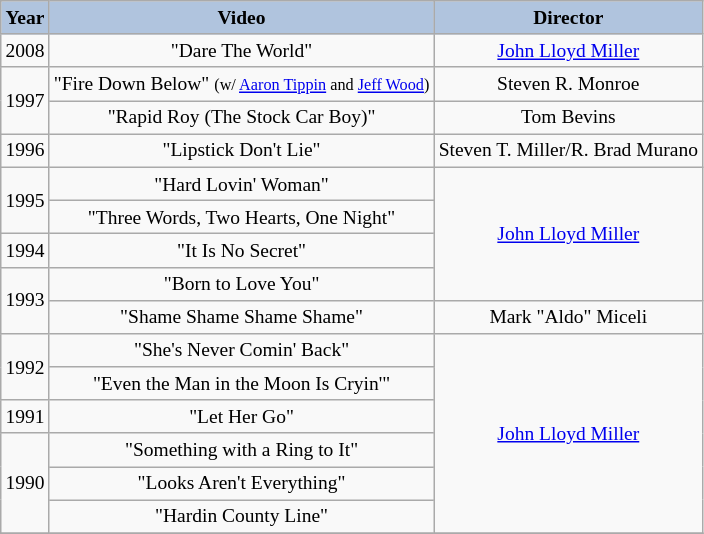<table class="wikitable sortable" style="text-align:center;font-size:small">
<tr>
<th style="background:#B0C4DE;">Year</th>
<th style="background:#B0C4DE;">Video</th>
<th style="background:#B0C4DE;">Director</th>
</tr>
<tr>
<td>2008</td>
<td>"Dare The World"<br></td>
<td><a href='#'>John Lloyd Miller</a></td>
</tr>
<tr>
<td rowspan="2">1997</td>
<td>"Fire Down Below" <small>(w/ <a href='#'>Aaron Tippin</a> and <a href='#'>Jeff Wood</a>)</small></td>
<td>Steven R. Monroe</td>
</tr>
<tr>
<td>"Rapid Roy (The Stock Car Boy)"</td>
<td>Tom Bevins</td>
</tr>
<tr>
<td>1996</td>
<td>"Lipstick Don't Lie"</td>
<td>Steven T. Miller/R. Brad Murano</td>
</tr>
<tr>
<td rowspan="2">1995</td>
<td>"Hard Lovin' Woman"</td>
<td rowspan="4"><a href='#'>John Lloyd Miller</a></td>
</tr>
<tr>
<td>"Three Words, Two Hearts, One Night"</td>
</tr>
<tr>
<td>1994</td>
<td>"It Is No Secret"</td>
</tr>
<tr>
<td rowspan="2">1993</td>
<td>"Born to Love You"</td>
</tr>
<tr>
<td>"Shame Shame Shame Shame"</td>
<td>Mark "Aldo" Miceli</td>
</tr>
<tr>
<td rowspan="2">1992</td>
<td>"She's Never Comin' Back"</td>
<td rowspan="6"><a href='#'>John Lloyd Miller</a></td>
</tr>
<tr>
<td>"Even the Man in the Moon Is Cryin'"</td>
</tr>
<tr>
<td>1991</td>
<td>"Let Her Go"</td>
</tr>
<tr>
<td rowspan="3">1990</td>
<td>"Something with a Ring to It"</td>
</tr>
<tr>
<td>"Looks Aren't Everything"</td>
</tr>
<tr>
<td>"Hardin County Line"</td>
</tr>
<tr>
</tr>
</table>
